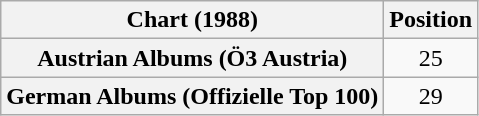<table class="wikitable sortable plainrowheaders" style="text-align:center">
<tr>
<th scope="col">Chart (1988)</th>
<th scope="col">Position</th>
</tr>
<tr>
<th scope="row">Austrian Albums (Ö3 Austria)</th>
<td>25</td>
</tr>
<tr>
<th scope="row">German Albums (Offizielle Top 100)</th>
<td>29</td>
</tr>
</table>
